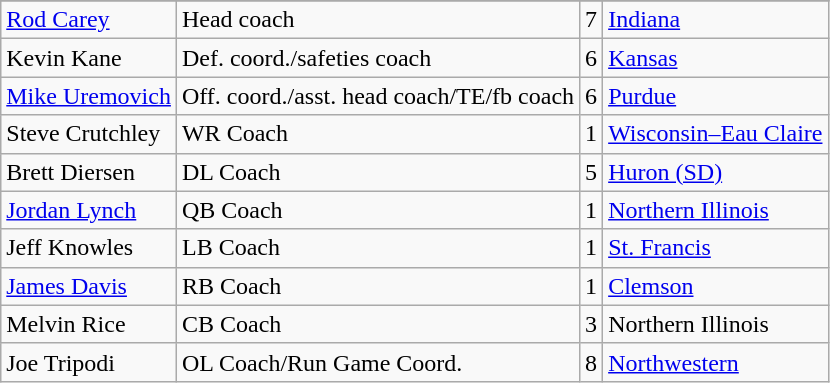<table class="wikitable">
<tr>
</tr>
<tr>
<td><a href='#'>Rod Carey</a></td>
<td>Head coach</td>
<td>7</td>
<td><a href='#'>Indiana</a></td>
</tr>
<tr>
<td>Kevin Kane</td>
<td>Def. coord./safeties coach</td>
<td>6</td>
<td><a href='#'>Kansas</a></td>
</tr>
<tr>
<td><a href='#'>Mike Uremovich</a></td>
<td>Off. coord./asst. head coach/TE/fb coach</td>
<td>6</td>
<td><a href='#'>Purdue</a></td>
</tr>
<tr>
<td>Steve Crutchley</td>
<td>WR Coach</td>
<td>1</td>
<td><a href='#'>Wisconsin–Eau Claire</a></td>
</tr>
<tr>
<td>Brett Diersen</td>
<td>DL Coach</td>
<td>5</td>
<td><a href='#'>Huron (SD)</a></td>
</tr>
<tr>
<td><a href='#'>Jordan Lynch</a></td>
<td>QB Coach</td>
<td>1</td>
<td><a href='#'>Northern Illinois</a></td>
</tr>
<tr>
<td>Jeff Knowles</td>
<td>LB Coach</td>
<td>1</td>
<td><a href='#'>St. Francis</a></td>
</tr>
<tr>
<td><a href='#'>James Davis</a></td>
<td>RB Coach</td>
<td>1</td>
<td><a href='#'>Clemson</a></td>
</tr>
<tr>
<td>Melvin Rice</td>
<td>CB Coach</td>
<td>3</td>
<td>Northern Illinois</td>
</tr>
<tr>
<td>Joe Tripodi</td>
<td>OL Coach/Run Game Coord.</td>
<td>8</td>
<td><a href='#'>Northwestern</a></td>
</tr>
</table>
